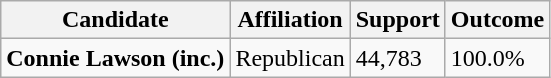<table class="wikitable">
<tr>
<th>Candidate</th>
<th>Affiliation</th>
<th>Support</th>
<th>Outcome</th>
</tr>
<tr>
<td><strong>Connie Lawson (inc.)</strong></td>
<td>Republican</td>
<td>44,783</td>
<td>100.0%</td>
</tr>
</table>
